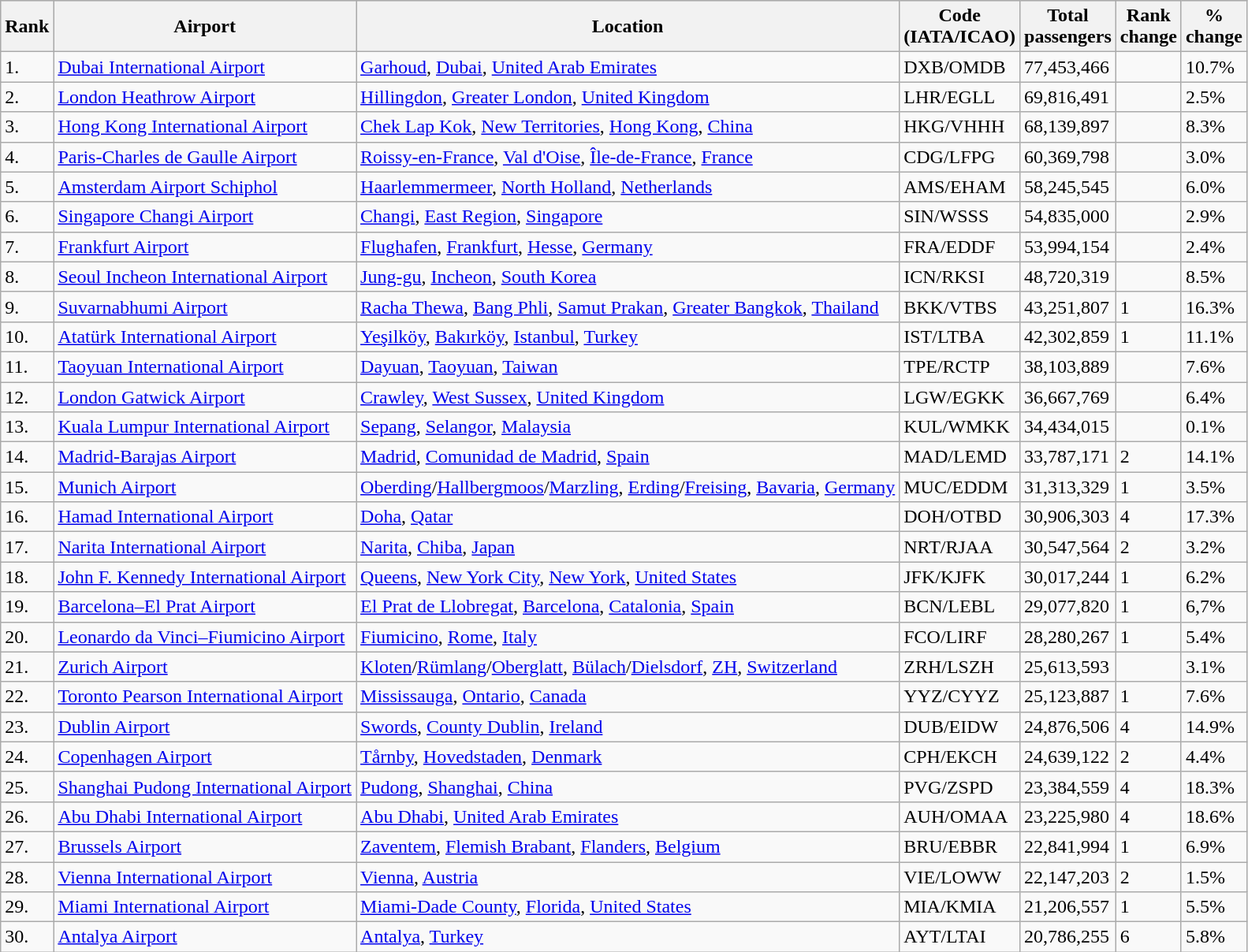<table class="wikitable sortable" width= align=>
<tr bgcolor=lightgrey>
<th>Rank</th>
<th>Airport</th>
<th>Location</th>
<th>Code<br>(IATA/ICAO)</th>
<th>Total<br>passengers</th>
<th>Rank<br>change</th>
<th>%<br>change</th>
</tr>
<tr>
<td>1.</td>
<td> <a href='#'>Dubai International Airport</a></td>
<td><a href='#'>Garhoud</a>, <a href='#'>Dubai</a>, <a href='#'>United Arab Emirates</a></td>
<td>DXB/OMDB</td>
<td>77,453,466</td>
<td></td>
<td>10.7%</td>
</tr>
<tr>
<td>2.</td>
<td> <a href='#'>London Heathrow Airport</a></td>
<td><a href='#'>Hillingdon</a>, <a href='#'>Greater London</a>, <a href='#'>United Kingdom</a></td>
<td>LHR/EGLL</td>
<td>69,816,491</td>
<td></td>
<td>2.5%</td>
</tr>
<tr>
<td>3.</td>
<td> <a href='#'>Hong Kong International Airport</a></td>
<td><a href='#'>Chek Lap Kok</a>, <a href='#'>New Territories</a>, <a href='#'>Hong Kong</a>, <a href='#'>China</a></td>
<td>HKG/VHHH</td>
<td>68,139,897</td>
<td></td>
<td>8.3%</td>
</tr>
<tr>
<td>4.</td>
<td> <a href='#'>Paris-Charles de Gaulle Airport</a></td>
<td><a href='#'>Roissy-en-France</a>, <a href='#'>Val d'Oise</a>, <a href='#'>Île-de-France</a>, <a href='#'>France</a></td>
<td>CDG/LFPG</td>
<td>60,369,798</td>
<td></td>
<td>3.0%</td>
</tr>
<tr>
<td>5.</td>
<td> <a href='#'>Amsterdam Airport Schiphol</a></td>
<td><a href='#'>Haarlemmermeer</a>, <a href='#'>North Holland</a>, <a href='#'>Netherlands</a></td>
<td>AMS/EHAM</td>
<td>58,245,545</td>
<td></td>
<td>6.0%</td>
</tr>
<tr>
<td>6.</td>
<td> <a href='#'>Singapore Changi Airport</a></td>
<td><a href='#'>Changi</a>, <a href='#'>East Region</a>, <a href='#'>Singapore</a></td>
<td>SIN/WSSS</td>
<td>54,835,000</td>
<td></td>
<td>2.9%</td>
</tr>
<tr>
<td>7.</td>
<td> <a href='#'>Frankfurt Airport</a></td>
<td><a href='#'>Flughafen</a>, <a href='#'>Frankfurt</a>, <a href='#'>Hesse</a>, <a href='#'>Germany</a></td>
<td>FRA/EDDF</td>
<td>53,994,154</td>
<td></td>
<td>2.4%</td>
</tr>
<tr>
<td>8.</td>
<td> <a href='#'>Seoul Incheon International Airport</a></td>
<td><a href='#'>Jung-gu</a>, <a href='#'>Incheon</a>, <a href='#'>South Korea</a></td>
<td>ICN/RKSI</td>
<td>48,720,319</td>
<td></td>
<td>8.5%</td>
</tr>
<tr>
<td>9.</td>
<td> <a href='#'>Suvarnabhumi Airport</a></td>
<td><a href='#'>Racha Thewa</a>, <a href='#'>Bang Phli</a>, <a href='#'>Samut Prakan</a>, <a href='#'>Greater Bangkok</a>, <a href='#'>Thailand</a></td>
<td>BKK/VTBS</td>
<td>43,251,807</td>
<td>1</td>
<td>16.3%</td>
</tr>
<tr>
<td>10.</td>
<td> <a href='#'>Atatürk International Airport</a></td>
<td><a href='#'>Yeşilköy</a>, <a href='#'>Bakırköy</a>, <a href='#'>Istanbul</a>, <a href='#'>Turkey</a></td>
<td>IST/LTBA</td>
<td>42,302,859</td>
<td>1</td>
<td>11.1%</td>
</tr>
<tr>
<td>11.</td>
<td> <a href='#'>Taoyuan International Airport</a></td>
<td><a href='#'>Dayuan</a>, <a href='#'>Taoyuan</a>, <a href='#'>Taiwan</a></td>
<td>TPE/RCTP</td>
<td>38,103,889</td>
<td></td>
<td>7.6%</td>
</tr>
<tr>
<td>12.</td>
<td> <a href='#'>London Gatwick Airport</a></td>
<td><a href='#'>Crawley</a>, <a href='#'>West Sussex</a>, <a href='#'>United Kingdom</a></td>
<td>LGW/EGKK</td>
<td>36,667,769</td>
<td></td>
<td>6.4%</td>
</tr>
<tr>
<td>13.</td>
<td> <a href='#'>Kuala Lumpur International Airport</a></td>
<td><a href='#'>Sepang</a>, <a href='#'>Selangor</a>, <a href='#'>Malaysia</a></td>
<td>KUL/WMKK</td>
<td>34,434,015</td>
<td></td>
<td>0.1%</td>
</tr>
<tr>
<td>14.</td>
<td> <a href='#'>Madrid-Barajas Airport</a></td>
<td><a href='#'>Madrid</a>, <a href='#'>Comunidad de Madrid</a>, <a href='#'>Spain</a></td>
<td>MAD/LEMD</td>
<td>33,787,171</td>
<td>2</td>
<td>14.1%</td>
</tr>
<tr>
<td>15.</td>
<td> <a href='#'>Munich Airport</a></td>
<td><a href='#'>Oberding</a>/<a href='#'>Hallbergmoos</a>/<a href='#'>Marzling</a>, <a href='#'>Erding</a>/<a href='#'>Freising</a>, <a href='#'>Bavaria</a>, <a href='#'>Germany</a></td>
<td>MUC/EDDM</td>
<td>31,313,329</td>
<td>1</td>
<td>3.5%</td>
</tr>
<tr>
<td>16.</td>
<td> <a href='#'>Hamad International Airport</a></td>
<td><a href='#'>Doha</a>, <a href='#'>Qatar</a></td>
<td>DOH/OTBD</td>
<td>30,906,303</td>
<td>4</td>
<td>17.3%</td>
</tr>
<tr>
<td>17.</td>
<td> <a href='#'>Narita International Airport</a></td>
<td><a href='#'>Narita</a>, <a href='#'>Chiba</a>, <a href='#'>Japan</a></td>
<td>NRT/RJAA</td>
<td>30,547,564</td>
<td>2</td>
<td>3.2%</td>
</tr>
<tr>
<td>18.</td>
<td> <a href='#'>John F. Kennedy International Airport</a></td>
<td><a href='#'>Queens</a>, <a href='#'>New York City</a>, <a href='#'>New York</a>, <a href='#'>United States</a></td>
<td>JFK/KJFK</td>
<td>30,017,244</td>
<td>1</td>
<td>6.2%</td>
</tr>
<tr>
<td>19.</td>
<td> <a href='#'>Barcelona–El Prat Airport</a></td>
<td><a href='#'>El Prat de Llobregat</a>, <a href='#'>Barcelona</a>, <a href='#'>Catalonia</a>, <a href='#'>Spain</a></td>
<td>BCN/LEBL</td>
<td>29,077,820</td>
<td>1</td>
<td>6,7%</td>
</tr>
<tr>
<td>20.</td>
<td> <a href='#'>Leonardo da Vinci–Fiumicino Airport</a></td>
<td><a href='#'>Fiumicino</a>, <a href='#'>Rome</a>, <a href='#'>Italy</a></td>
<td>FCO/LIRF</td>
<td>28,280,267</td>
<td>1</td>
<td>5.4%</td>
</tr>
<tr>
<td>21.</td>
<td> <a href='#'>Zurich Airport</a></td>
<td><a href='#'>Kloten</a>/<a href='#'>Rümlang</a>/<a href='#'>Oberglatt</a>, <a href='#'>Bülach</a>/<a href='#'>Dielsdorf</a>, <a href='#'>ZH</a>, <a href='#'>Switzerland</a></td>
<td>ZRH/LSZH</td>
<td>25,613,593</td>
<td></td>
<td>3.1%</td>
</tr>
<tr>
<td>22.</td>
<td> <a href='#'>Toronto Pearson International Airport</a></td>
<td><a href='#'>Mississauga</a>, <a href='#'>Ontario</a>, <a href='#'>Canada</a></td>
<td>YYZ/CYYZ</td>
<td>25,123,887</td>
<td>1</td>
<td>7.6%</td>
</tr>
<tr>
<td>23.</td>
<td> <a href='#'>Dublin Airport</a></td>
<td><a href='#'>Swords</a>, <a href='#'>County Dublin</a>, <a href='#'>Ireland</a></td>
<td>DUB/EIDW</td>
<td>24,876,506</td>
<td>4</td>
<td>14.9%</td>
</tr>
<tr>
<td>24.</td>
<td> <a href='#'>Copenhagen Airport</a></td>
<td><a href='#'>Tårnby</a>, <a href='#'>Hovedstaden</a>, <a href='#'>Denmark</a></td>
<td>CPH/EKCH</td>
<td>24,639,122</td>
<td>2</td>
<td>4.4%</td>
</tr>
<tr>
<td>25.</td>
<td> <a href='#'>Shanghai Pudong International Airport</a></td>
<td><a href='#'>Pudong</a>, <a href='#'>Shanghai</a>, <a href='#'>China</a></td>
<td>PVG/ZSPD</td>
<td>23,384,559</td>
<td>4</td>
<td>18.3%</td>
</tr>
<tr>
<td>26.</td>
<td> <a href='#'>Abu Dhabi International Airport</a></td>
<td><a href='#'>Abu Dhabi</a>, <a href='#'>United Arab Emirates</a></td>
<td>AUH/OMAA</td>
<td>23,225,980</td>
<td>4</td>
<td>18.6%</td>
</tr>
<tr>
<td>27.</td>
<td> <a href='#'>Brussels Airport</a></td>
<td><a href='#'>Zaventem</a>, <a href='#'>Flemish Brabant</a>, <a href='#'>Flanders</a>, <a href='#'>Belgium</a></td>
<td>BRU/EBBR</td>
<td>22,841,994</td>
<td>1</td>
<td>6.9%</td>
</tr>
<tr>
<td>28.</td>
<td> <a href='#'>Vienna International Airport</a></td>
<td><a href='#'>Vienna</a>, <a href='#'>Austria</a></td>
<td>VIE/LOWW</td>
<td>22,147,203</td>
<td>2</td>
<td>1.5%</td>
</tr>
<tr>
<td>29.</td>
<td> <a href='#'>Miami International Airport</a></td>
<td><a href='#'>Miami-Dade County</a>, <a href='#'>Florida</a>, <a href='#'>United States</a></td>
<td>MIA/KMIA</td>
<td>21,206,557</td>
<td>1</td>
<td>5.5%</td>
</tr>
<tr>
<td>30.</td>
<td> <a href='#'>Antalya Airport</a></td>
<td><a href='#'>Antalya</a>, <a href='#'>Turkey</a></td>
<td>AYT/LTAI</td>
<td>20,786,255</td>
<td>6</td>
<td>5.8%</td>
</tr>
</table>
